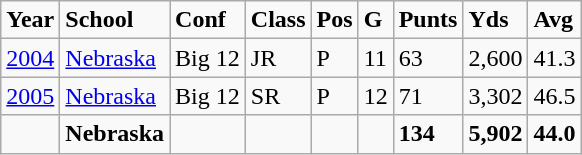<table class="wikitable">
<tr>
<td style="font-weight:bold;">Year</td>
<td style="font-weight:bold;">School</td>
<td style="font-weight:bold;">Conf</td>
<td style="font-weight:bold;">Class</td>
<td style="font-weight:bold;">Pos</td>
<td style="font-weight:bold;">G</td>
<td style="font-weight:bold;">Punts</td>
<td style="font-weight:bold;">Yds</td>
<td style="font-weight:bold;">Avg</td>
</tr>
<tr>
<td><a href='#'>2004</a></td>
<td><a href='#'>Nebraska</a></td>
<td>Big 12</td>
<td>JR</td>
<td>P</td>
<td>11</td>
<td>63</td>
<td>2,600</td>
<td>41.3</td>
</tr>
<tr>
<td><a href='#'>2005</a></td>
<td><a href='#'>Nebraska</a></td>
<td>Big 12</td>
<td>SR</td>
<td>P</td>
<td>12</td>
<td>71</td>
<td>3,302</td>
<td>46.5</td>
</tr>
<tr>
<td style="font-weight:bold;"></td>
<td style="font-weight:bold;">Nebraska</td>
<td style="font-weight:bold;"></td>
<td style="font-weight:bold;"></td>
<td style="font-weight:bold;"></td>
<td style="font-weight:bold;"></td>
<td style="font-weight:bold;">134</td>
<td style="font-weight:bold;">5,902</td>
<td style="font-weight:bold;">44.0</td>
</tr>
</table>
